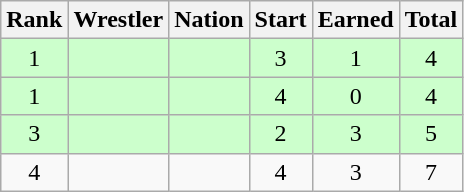<table class="wikitable sortable" style="text-align:center;">
<tr>
<th>Rank</th>
<th>Wrestler</th>
<th>Nation</th>
<th>Start</th>
<th>Earned</th>
<th>Total</th>
</tr>
<tr style="background:#cfc;">
<td>1</td>
<td align=left></td>
<td align=left></td>
<td>3</td>
<td>1</td>
<td>4</td>
</tr>
<tr style="background:#cfc;">
<td>1</td>
<td align=left></td>
<td align=left></td>
<td>4</td>
<td>0</td>
<td>4</td>
</tr>
<tr style="background:#cfc;">
<td>3</td>
<td align=left></td>
<td align=left></td>
<td>2</td>
<td>3</td>
<td>5</td>
</tr>
<tr>
<td>4</td>
<td align=left></td>
<td align=left></td>
<td>4</td>
<td>3</td>
<td>7</td>
</tr>
</table>
